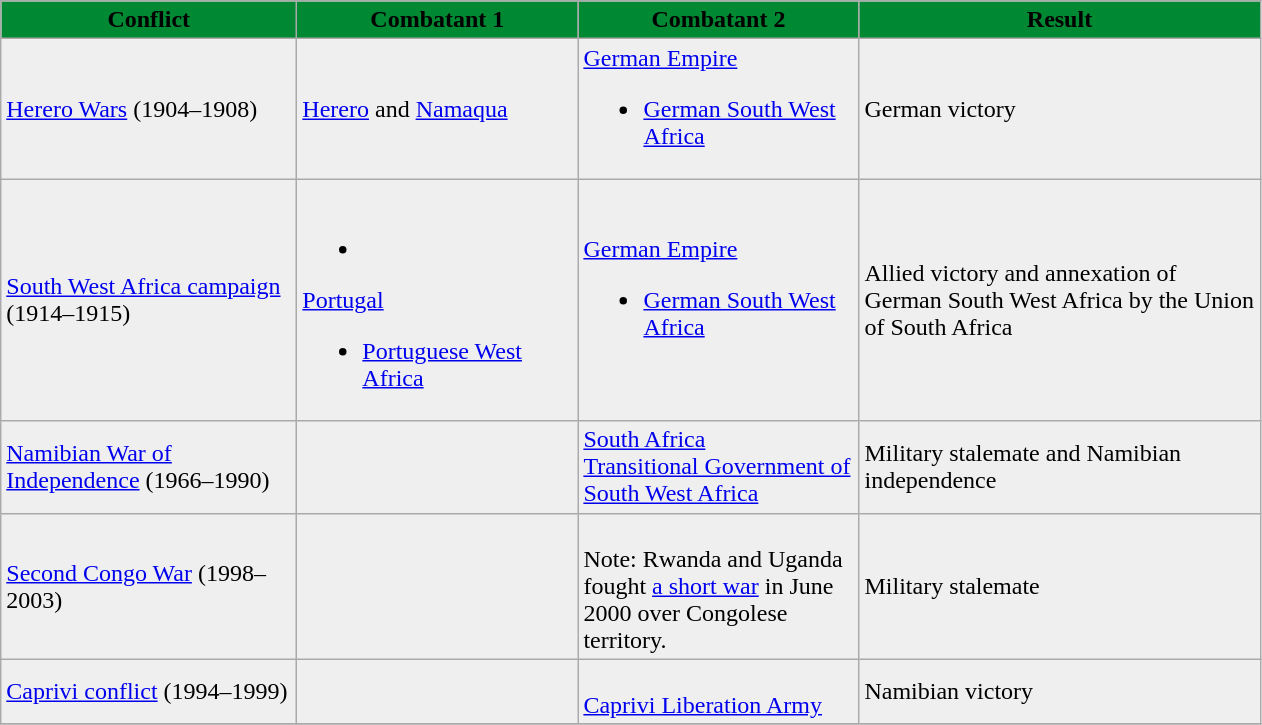<table class="wikitable">
<tr>
<th style="background:#008833" rowspan="1" width=190px><span>Conflict</span></th>
<th style="background:#008833" rowspan="1" width=180px><span>Combatant 1</span></th>
<th style="background:#008833" rowspan="1" width=180px><span>Combatant 2</span></th>
<th style="background:#008833" rowspan="1" width=260px><span>Result</span></th>
</tr>
<tr>
<td style="background:#efefef"><a href='#'>Herero Wars</a> (1904–1908)</td>
<td style="background:#efefef"><a href='#'>Herero</a> and <a href='#'>Namaqua</a></td>
<td style="background:#efefef"> <a href='#'>German Empire</a><br><ul><li> <a href='#'>German South West Africa</a></li></ul></td>
<td style="background:#efefef">German victory</td>
</tr>
<tr>
<td style="background:#efefef"><a href='#'>South West Africa campaign</a> (1914–1915)</td>
<td style="background:#efefef"><br><ul><li></li></ul> <a href='#'>Portugal</a><ul><li> <a href='#'>Portuguese West Africa</a></li></ul></td>
<td style="background:#efefef"> <a href='#'>German Empire</a><br><ul><li> <a href='#'>German South West Africa</a></li></ul></td>
<td style="background:#efefef">Allied victory and annexation of German South West Africa by the Union of South Africa</td>
</tr>
<tr>
<td style="background:#efefef"><a href='#'>Namibian War of Independence</a> (1966–1990)</td>
<td style="background:#efefef"><br></td>
<td style="background:#efefef"> <a href='#'>South Africa</a><br> <a href='#'>Transitional Government of South West Africa</a></td>
<td style="background:#efefef">Military stalemate and Namibian independence</td>
</tr>
<tr>
<td style="background:#efefef"><a href='#'>Second Congo War</a> (1998–2003)</td>
<td style="background:#efefef"></td>
<td style="background:#efefef"><br>Note: Rwanda and Uganda fought <a href='#'>a short war</a> in June 2000 over Congolese territory.</td>
<td style="background:#efefef">Military stalemate</td>
</tr>
<tr>
<td style="background:#efefef"><a href='#'>Caprivi conflict</a> (1994–1999)</td>
<td style="background:#efefef"></td>
<td style="background:#efefef"><br> <a href='#'>Caprivi Liberation Army</a></td>
<td style="background:#efefef">Namibian victory</td>
</tr>
<tr>
</tr>
</table>
